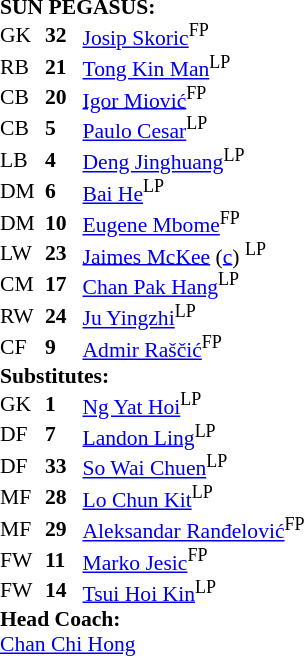<table style="font-size: 90%" cellspacing="0" cellpadding="0">
<tr>
<td colspan="4"><strong>SUN PEGASUS:</strong></td>
</tr>
<tr>
<th width="30"></th>
<th width="25"></th>
</tr>
<tr>
<td>GK</td>
<td><strong>32</strong></td>
<td> <a href='#'>Josip Skoric</a><sup>FP</sup></td>
<td></td>
<td></td>
</tr>
<tr>
<td>RB</td>
<td><strong>21</strong></td>
<td> <a href='#'>Tong Kin Man</a><sup>LP</sup></td>
<td></td>
<td></td>
</tr>
<tr>
<td>CB</td>
<td><strong>20</strong></td>
<td> <a href='#'>Igor Miović</a><sup>FP</sup></td>
<td></td>
<td></td>
</tr>
<tr>
<td>CB</td>
<td><strong>5</strong></td>
<td> <a href='#'>Paulo Cesar</a><sup>LP</sup></td>
<td></td>
<td></td>
</tr>
<tr>
<td>LB</td>
<td><strong>4</strong></td>
<td> <a href='#'>Deng Jinghuang</a><sup>LP</sup></td>
<td></td>
<td></td>
</tr>
<tr>
<td>DM</td>
<td><strong>6</strong></td>
<td> <a href='#'>Bai He</a><sup>LP</sup></td>
<td></td>
<td></td>
</tr>
<tr>
<td>DM</td>
<td><strong>10</strong></td>
<td> <a href='#'>Eugene Mbome</a><sup>FP</sup></td>
<td></td>
<td></td>
</tr>
<tr>
<td>LW</td>
<td><strong>23</strong></td>
<td> <a href='#'>Jaimes McKee</a> (<a href='#'>c</a>) <sup>LP</sup></td>
<td></td>
<td></td>
</tr>
<tr>
<td>CM</td>
<td><strong>17</strong></td>
<td> <a href='#'>Chan Pak Hang</a><sup>LP</sup></td>
<td></td>
<td></td>
</tr>
<tr>
<td>RW</td>
<td><strong>24</strong></td>
<td> <a href='#'>Ju Yingzhi</a><sup>LP</sup></td>
<td></td>
<td></td>
</tr>
<tr>
<td>CF</td>
<td><strong>9</strong></td>
<td> <a href='#'>Admir Raščić</a><sup>FP</sup></td>
<td></td>
<td></td>
</tr>
<tr>
<td colspan=4><strong>Substitutes:</strong></td>
</tr>
<tr>
<td>GK</td>
<td><strong>1</strong></td>
<td> <a href='#'>Ng Yat Hoi</a><sup>LP</sup></td>
<td></td>
<td></td>
</tr>
<tr>
<td>DF</td>
<td><strong>7</strong></td>
<td> <a href='#'>Landon Ling</a><sup>LP</sup></td>
<td></td>
<td></td>
</tr>
<tr>
<td>DF</td>
<td><strong>33</strong></td>
<td> <a href='#'>So Wai Chuen</a><sup>LP</sup></td>
<td></td>
<td></td>
</tr>
<tr>
<td>MF</td>
<td><strong>28</strong></td>
<td> <a href='#'>Lo Chun Kit</a><sup>LP</sup></td>
<td></td>
<td></td>
</tr>
<tr>
<td>MF</td>
<td><strong>29</strong></td>
<td> <a href='#'>Aleksandar Ranđelović</a><sup>FP</sup></td>
<td></td>
<td></td>
</tr>
<tr>
<td>FW</td>
<td><strong>11</strong></td>
<td> <a href='#'>Marko Jesic</a><sup>FP</sup></td>
<td></td>
<td></td>
</tr>
<tr>
<td>FW</td>
<td><strong>14</strong></td>
<td> <a href='#'>Tsui Hoi Kin</a><sup>LP</sup></td>
<td></td>
<td></td>
</tr>
<tr>
<td colspan=4><strong>Head Coach:</strong></td>
</tr>
<tr>
<td colspan="4"> <a href='#'>Chan Chi Hong</a></td>
</tr>
</table>
